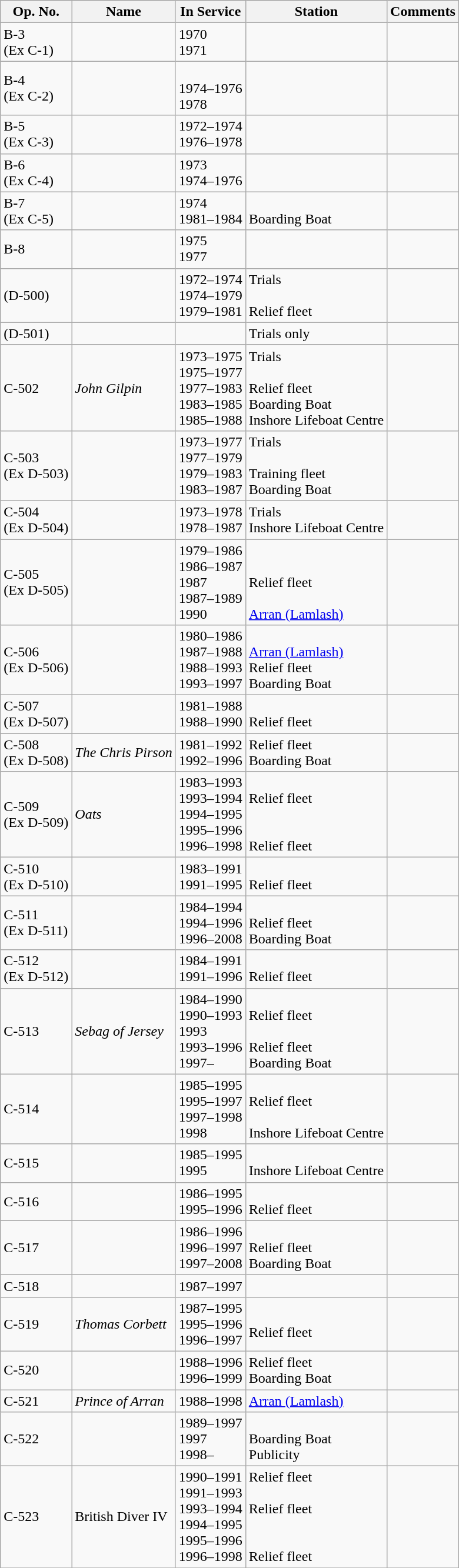<table class="wikitable">
<tr>
<th>Op. No.</th>
<th>Name</th>
<th>In Service</th>
<th>Station</th>
<th>Comments</th>
</tr>
<tr>
<td>B-3<br>(Ex C-1)</td>
<td></td>
<td>1970<br>1971</td>
<td><br></td>
<td></td>
</tr>
<tr>
<td>B-4<br>(Ex C-2)</td>
<td></td>
<td><br>1974–1976<br>1978</td>
<td><br><br></td>
</tr>
<tr>
<td>B-5<br>(Ex C-3)</td>
<td></td>
<td>1972–1974<br>1976–1978</td>
<td><br></td>
<td></td>
</tr>
<tr>
<td>B-6<br>(Ex C-4)</td>
<td></td>
<td>1973<br>1974–1976</td>
<td><br></td>
<td></td>
</tr>
<tr>
<td>B-7<br>(Ex C-5)</td>
<td></td>
<td>1974<br>1981–1984</td>
<td><br> Boarding Boat</td>
<td></td>
</tr>
<tr>
<td>B-8</td>
<td></td>
<td>1975<br>1977</td>
<td><br></td>
<td></td>
</tr>
<tr>
<td>(D-500)</td>
<td></td>
<td>1972–1974<br>1974–1979<br>1979–1981</td>
<td>Trials<br><br>Relief fleet</td>
<td></td>
</tr>
<tr>
<td>(D-501)</td>
<td></td>
<td></td>
<td>Trials only</td>
<td></td>
</tr>
<tr>
<td>C-502<br></td>
<td><em>John Gilpin</em></td>
<td>1973–1975<br>1975–1977<br>1977–1983<br>1983–1985<br>1985–1988</td>
<td>Trials<br><br>Relief fleet<br>Boarding Boat<br>Inshore Lifeboat Centre</td>
<td></td>
</tr>
<tr>
<td>C-503<br>(Ex D-503)</td>
<td></td>
<td>1973–1977<br>1977–1979<br>1979–1983<br>1983–1987</td>
<td>Trials<br><br>Training fleet<br>Boarding Boat</td>
<td></td>
</tr>
<tr>
<td>C-504<br>(Ex D-504)</td>
<td></td>
<td>1973–1978<br>1978–1987</td>
<td>Trials<br>Inshore Lifeboat Centre</td>
<td></td>
</tr>
<tr>
<td>C-505<br>(Ex D-505)</td>
<td></td>
<td>1979–1986<br>1986–1987<br>1987<br>1987–1989<br>1990</td>
<td><br><br>Relief fleet<br><br><a href='#'>Arran (Lamlash)</a></td>
<td></td>
</tr>
<tr>
<td>C-506<br>(Ex D-506)</td>
<td></td>
<td>1980–1986<br>1987–1988<br>1988–1993<br>1993–1997</td>
<td><br><a href='#'>Arran (Lamlash)</a><br>Relief fleet<br>Boarding Boat</td>
<td></td>
</tr>
<tr>
<td>C-507<br>(Ex D-507)</td>
<td></td>
<td>1981–1988<br>1988–1990</td>
<td><br>Relief fleet</td>
<td></td>
</tr>
<tr>
<td>C-508<br>(Ex D-508)</td>
<td><em>The Chris Pirson</em></td>
<td>1981–1992<br>1992–1996</td>
<td>Relief fleet<br>Boarding Boat</td>
<td></td>
</tr>
<tr>
<td>C-509<br>(Ex D-509)</td>
<td><em>Oats</em></td>
<td>1983–1993<br>1993–1994<br>1994–1995<br>1995–1996<br>1996–1998</td>
<td><br>Relief fleet<br><br><br>Relief fleet</td>
<td></td>
</tr>
<tr>
<td>C-510<br>(Ex D-510)</td>
<td></td>
<td>1983–1991<br>1991–1995</td>
<td><br>Relief fleet</td>
<td></td>
</tr>
<tr>
<td>C-511<br>(Ex D-511)</td>
<td></td>
<td>1984–1994<br>1994–1996<br>1996–2008</td>
<td><br>Relief fleet<br>Boarding Boat</td>
<td></td>
</tr>
<tr>
<td>C-512<br>(Ex D-512)</td>
<td></td>
<td>1984–1991<br>1991–1996</td>
<td><br>Relief fleet</td>
<td></td>
</tr>
<tr>
<td>C-513</td>
<td><em>Sebag of Jersey</em></td>
<td>1984–1990<br>1990–1993<br>1993<br>1993–1996<br>1997–</td>
<td><br>Relief fleet<br><br>Relief fleet<br>Boarding Boat</td>
<td></td>
</tr>
<tr>
<td>C-514</td>
<td></td>
<td>1985–1995<br>1995–1997<br>1997–1998<br>1998</td>
<td><br>Relief fleet<br><br>Inshore Lifeboat Centre</td>
<td></td>
</tr>
<tr>
<td>C-515</td>
<td></td>
<td>1985–1995<br>1995</td>
<td><br>Inshore Lifeboat Centre</td>
<td></td>
</tr>
<tr>
<td>C-516</td>
<td></td>
<td>1986–1995<br>1995–1996</td>
<td><br>Relief fleet</td>
<td></td>
</tr>
<tr>
<td>C-517</td>
<td></td>
<td>1986–1996<br>1996–1997<br>1997–2008</td>
<td><br>Relief fleet<br>Boarding Boat</td>
<td></td>
</tr>
<tr>
<td>C-518</td>
<td></td>
<td>1987–1997</td>
<td></td>
<td></td>
</tr>
<tr>
<td>C-519</td>
<td><em>Thomas Corbett</em></td>
<td>1987–1995<br>1995–1996<br>1996–1997</td>
<td><br>Relief fleet<br></td>
<td></td>
</tr>
<tr>
<td>C-520</td>
<td></td>
<td>1988–1996<br>1996–1999</td>
<td>Relief fleet<br>Boarding Boat</td>
<td></td>
</tr>
<tr>
<td>C-521</td>
<td><em>Prince of Arran</td>
<td>1988–1998</td>
<td><a href='#'>Arran (Lamlash)</a></td>
<td></td>
</tr>
<tr>
<td>C-522</td>
<td></td>
<td>1989–1997<br>1997<br>1998–</td>
<td><br>Boarding Boat<br>Publicity</td>
<td></td>
</tr>
<tr>
<td>C-523</td>
<td></em>British Diver IV<em></td>
<td>1990–1991<br>1991–1993<br>1993–1994<br>1994–1995<br>1995–1996<br>1996–1998</td>
<td>Relief fleet<br><br>Relief fleet<br><br><br>Relief fleet</td>
<td></td>
</tr>
<tr>
</tr>
</table>
